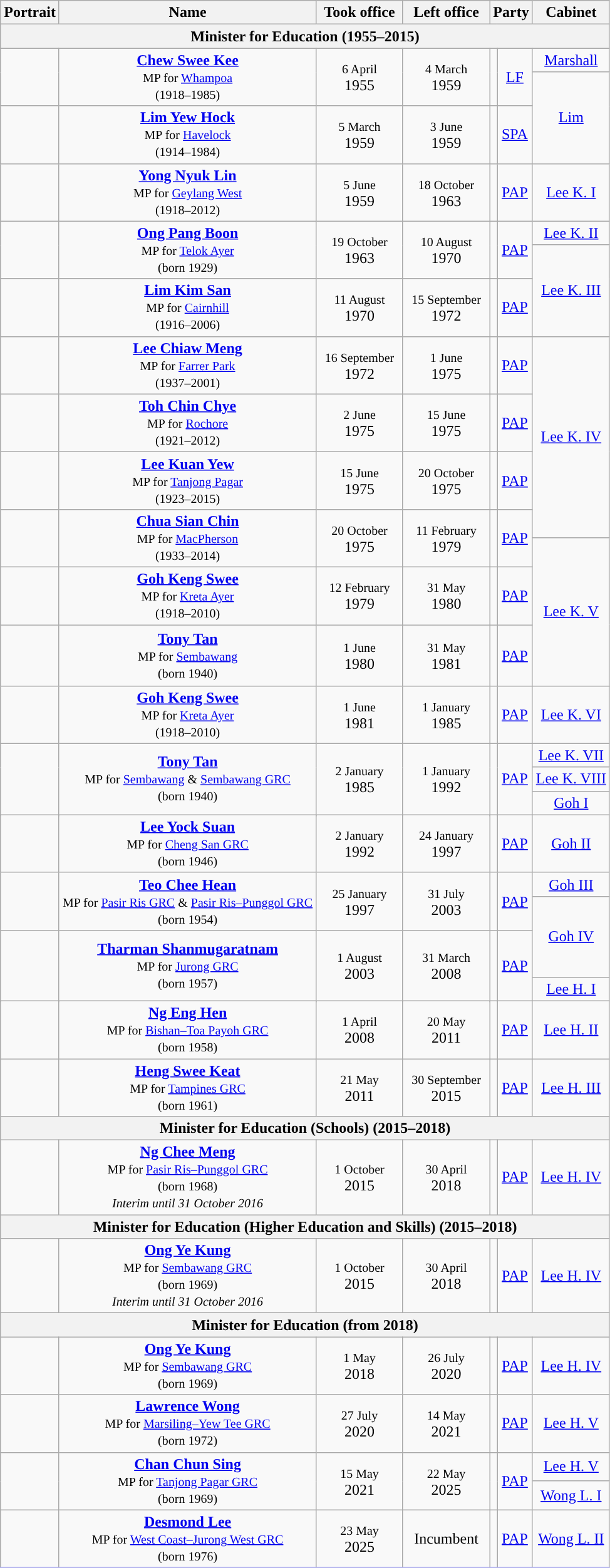<table class="wikitable" style="text-align:center; border:1px #aaf solid;">
<tr>
<th>Portrait</th>
<th>Name<br></th>
<th width="85">Took office</th>
<th width="85">Left office</th>
<th colspan="2">Party</th>
<th>Cabinet</th>
</tr>
<tr>
<th colspan="7">Minister for Education (1955–2015)</th>
</tr>
<tr>
<td rowspan="2"></td>
<td rowspan="2"><strong><a href='#'>Chew Swee Kee</a></strong><br><small>MP for <a href='#'>Whampoa</a></small><br><small>(1918–1985)</small></td>
<td rowspan="2"><small>6 April</small><br>1955</td>
<td rowspan="2"><small>4 March</small><br>1959</td>
<td rowspan="2" style="background:"></td>
<td rowspan="2"><a href='#'>LF</a></td>
<td><a href='#'>Marshall</a></td>
</tr>
<tr>
<td rowspan="2"><a href='#'>Lim</a></td>
</tr>
<tr>
<td></td>
<td><strong><a href='#'>Lim Yew Hock</a></strong><br><small>MP for <a href='#'>Havelock</a></small><br><small>(1914–1984)</small></td>
<td><small>5 March</small><br>1959</td>
<td><small>3 June</small><br>1959</td>
<td style="background:"></td>
<td><a href='#'>SPA</a></td>
</tr>
<tr>
<td></td>
<td><strong><a href='#'>Yong Nyuk Lin</a></strong><br><small>MP for <a href='#'>Geylang West</a></small><br><small>(1918–2012)</small></td>
<td><small>5 June</small><br>1959</td>
<td><small>18 October</small><br>1963</td>
<td style="background:"></td>
<td><a href='#'>PAP</a></td>
<td><a href='#'>Lee K. I</a></td>
</tr>
<tr>
<td rowspan="2"></td>
<td rowspan="2"><strong><a href='#'>Ong Pang Boon</a></strong><br><small>MP for <a href='#'>Telok Ayer</a></small><br><small>(born 1929)</small></td>
<td rowspan="2"><small>19 October</small><br>1963</td>
<td rowspan="2"><small>10 August</small><br>1970</td>
<td rowspan="2" style="background:"></td>
<td rowspan="2"><a href='#'>PAP</a></td>
<td><a href='#'>Lee K. II</a></td>
</tr>
<tr>
<td rowspan="2"><a href='#'>Lee K. III</a></td>
</tr>
<tr>
<td></td>
<td><strong><a href='#'>Lim Kim San</a></strong><br><small>MP for <a href='#'>Cairnhill</a></small><br><small>(1916–2006)</small></td>
<td><small>11 August</small><br>1970</td>
<td><small>15 September</small><br>1972</td>
<td style="background:"></td>
<td><a href='#'>PAP</a></td>
</tr>
<tr>
<td></td>
<td><strong><a href='#'>Lee Chiaw Meng</a></strong><br><small>MP for <a href='#'>Farrer Park</a></small><br><small>(1937–2001)</small></td>
<td><small>16 September</small><br>1972</td>
<td><small>1 June</small><br>1975</td>
<td style="background:"></td>
<td><a href='#'>PAP</a></td>
<td rowspan="4"><a href='#'>Lee K. IV</a></td>
</tr>
<tr>
<td></td>
<td><strong><a href='#'>Toh Chin Chye</a></strong><br><small>MP for <a href='#'>Rochore</a></small><br><small>(1921–2012)</small></td>
<td><small>2 June</small><br>1975</td>
<td><small>15 June</small><br>1975</td>
<td style="background:"></td>
<td><a href='#'>PAP</a></td>
</tr>
<tr>
<td></td>
<td><strong><a href='#'>Lee Kuan Yew</a></strong><br><small>MP for <a href='#'>Tanjong Pagar</a></small><br><small>(1923–2015)</small></td>
<td><small>15 June</small><br>1975</td>
<td><small>20 October</small><br>1975</td>
<td style="background:"></td>
<td><a href='#'>PAP</a></td>
</tr>
<tr style="height:30px;">
<td rowspan="2"></td>
<td rowspan="2"><strong><a href='#'>Chua Sian Chin</a></strong><br><small>MP for <a href='#'>MacPherson</a></small><br><small>(1933–2014)</small></td>
<td rowspan="2"><small>20 October</small><br>1975</td>
<td rowspan="2"><small>11 February</small><br>1979</td>
<td rowspan="2" style="background:"></td>
<td rowspan="2"><a href='#'>PAP</a></td>
</tr>
<tr>
<td rowspan="3"><a href='#'>Lee K. V</a></td>
</tr>
<tr>
<td></td>
<td><strong><a href='#'>Goh Keng Swee</a></strong><br><small>MP for <a href='#'>Kreta Ayer</a></small><br><small>(1918–2010)</small></td>
<td><small>12 February</small><br>1979</td>
<td><small>31 May</small><br>1980</td>
<td style="background:"></td>
<td><a href='#'>PAP</a></td>
</tr>
<tr style="height:65px;">
<td rowspan="2"></td>
<td rowspan="2"><strong><a href='#'>Tony Tan</a></strong><br><small>MP for <a href='#'>Sembawang</a></small><br><small>(born 1940)</small></td>
<td rowspan="2"><small>1 June</small><br>1980</td>
<td rowspan="2"><small>31 May</small><br>1981</td>
<td rowspan="2" style="background:"></td>
<td rowspan="2"><a href='#'>PAP</a></td>
</tr>
<tr>
<td rowspan="2"><a href='#'>Lee K. VI</a></td>
</tr>
<tr>
<td></td>
<td><strong><a href='#'>Goh Keng Swee</a></strong><br><small>MP for <a href='#'>Kreta Ayer</a></small><br><small>(1918–2010)</small></td>
<td><small>1 June</small><br>1981</td>
<td><small>1 January</small><br>1985</td>
<td style="background:"></td>
<td><a href='#'>PAP</a></td>
</tr>
<tr>
<td rowspan="4"></td>
<td rowspan="4"><strong><a href='#'>Tony Tan</a></strong><br><small>MP for <a href='#'>Sembawang</a> & <a href='#'>Sembawang GRC</a></small><br><small>(born 1940)</small></td>
<td rowspan="4"><small>2 January</small><br>1985</td>
<td rowspan="4"><small>1 January</small><br>1992</td>
<td rowspan="4" style="background:"></td>
<td rowspan="4"><a href='#'>PAP</a></td>
<td><a href='#'>Lee K. VII</a></td>
</tr>
<tr>
<td><a href='#'>Lee K. VIII</a></td>
</tr>
<tr>
<td><a href='#'>Goh I</a></td>
</tr>
<tr>
<td rowspan="2"><a href='#'>Goh II</a></td>
</tr>
<tr>
<td></td>
<td><strong><a href='#'>Lee Yock Suan</a></strong><br><small>MP for <a href='#'>Cheng San GRC</a></small><br><small>(born 1946)</small></td>
<td><small>2 January</small><br>1992</td>
<td><small>24 January</small><br>1997</td>
<td style="background:"></td>
<td><a href='#'>PAP</a></td>
</tr>
<tr>
<td rowspan="2"></td>
<td rowspan="2"><strong><a href='#'>Teo Chee Hean</a></strong><br><small>MP for <a href='#'>Pasir Ris GRC</a> & <a href='#'>Pasir Ris–Punggol GRC</a></small><br><small>(born 1954)</small></td>
<td rowspan="2"><small>25 January</small><br>1997</td>
<td rowspan="2"><small>31 July</small><br>2003</td>
<td rowspan="2" style="background:"></td>
<td rowspan="2"><a href='#'>PAP</a></td>
<td><a href='#'>Goh III</a></td>
</tr>
<tr>
<td rowspan="2"><a href='#'>Goh IV</a></td>
</tr>
<tr style="height:50px;">
<td rowspan="3"></td>
<td rowspan="3"><strong><a href='#'>Tharman Shanmugaratnam</a></strong><br><small>MP for <a href='#'>Jurong GRC</a></small><br><small>(born 1957)</small></td>
<td rowspan="3"><small>1 August</small><br>2003</td>
<td rowspan="3"><small>31 March</small><br>2008</td>
<td rowspan="3" style="background:"></td>
<td rowspan="3"><a href='#'>PAP</a></td>
</tr>
<tr>
<td><a href='#'>Lee H. I</a></td>
</tr>
<tr>
<td rowspan="2"><a href='#'>Lee H. II</a></td>
</tr>
<tr>
<td></td>
<td><strong><a href='#'>Ng Eng Hen</a></strong><br><small>MP for <a href='#'>Bishan–Toa Payoh GRC</a></small><br><small>(born 1958)</small></td>
<td><small>1 April</small><br>2008</td>
<td><small>20 May</small><br>2011</td>
<td style="background:"></td>
<td><a href='#'>PAP</a></td>
</tr>
<tr>
<td></td>
<td><strong><a href='#'>Heng Swee Keat</a></strong><br><small>MP for <a href='#'>Tampines GRC</a></small><br><small>(born 1961)</small></td>
<td><small>21 May</small><br>2011</td>
<td><small>30 September</small><br>2015</td>
<td style="background:"></td>
<td><a href='#'>PAP</a></td>
<td><a href='#'>Lee H. III</a></td>
</tr>
<tr>
<th colspan="7">Minister for Education (Schools) (2015–2018)</th>
</tr>
<tr>
<td></td>
<td><strong><a href='#'>Ng Chee Meng</a></strong><br><small>MP for <a href='#'>Pasir Ris–Punggol GRC</a></small><br><small>(born 1968)</small><br><small><em>Interim until 31 October 2016</em></small></td>
<td><small>1 October</small><br>2015</td>
<td><small>30 April</small><br>2018</td>
<td style="background:"></td>
<td><a href='#'>PAP</a></td>
<td><a href='#'>Lee H. IV</a></td>
</tr>
<tr>
<th colspan="7">Minister for Education (Higher Education and Skills) (2015–2018)</th>
</tr>
<tr>
<td></td>
<td><strong><a href='#'>Ong Ye Kung</a></strong><br><small>MP for <a href='#'>Sembawang GRC</a></small><br><small>(born 1969)</small><br><small><em>Interim until 31 October 2016</em></small></td>
<td><small>1 October</small><br>2015</td>
<td><small>30 April</small><br>2018</td>
<td style="background:"></td>
<td><a href='#'>PAP</a></td>
<td><a href='#'>Lee H. IV</a></td>
</tr>
<tr>
<th colspan="7">Minister for Education (from 2018)</th>
</tr>
<tr>
<td></td>
<td><strong><a href='#'>Ong Ye Kung</a></strong><br><small>MP for <a href='#'>Sembawang GRC</a></small><br><small>(born 1969)</small></td>
<td><small>1 May</small><br>2018</td>
<td><small>26 July</small><br>2020</td>
<td style="background:"></td>
<td><a href='#'>PAP</a></td>
<td><a href='#'>Lee H. IV</a></td>
</tr>
<tr>
<td></td>
<td><strong><a href='#'>Lawrence Wong</a></strong><br><small>MP for <a href='#'>Marsiling–Yew Tee GRC</a></small><br><small>(born 1972)</small></td>
<td><small>27 July</small><br>2020</td>
<td><small>14 May</small><br>2021</td>
<td style="background:"></td>
<td><a href='#'>PAP</a></td>
<td rowspan="1"><a href='#'>Lee H. V</a></td>
</tr>
<tr>
<td rowspan="2"></td>
<td rowspan="2"><strong><a href='#'>Chan Chun Sing</a></strong><br><small>MP for <a href='#'>Tanjong Pagar GRC</a></small><br><small>(born 1969)</small></td>
<td rowspan="2"><small>15 May</small><br>2021</td>
<td rowspan="2"><small>22 May</small><br>2025</td>
<td rowspan="2" style="background:"></td>
<td rowspan="2"><a href='#'>PAP</a></td>
<td><a href='#'>Lee H. V</a></td>
</tr>
<tr>
<td><a href='#'>Wong L. I</a></td>
</tr>
<tr>
<td></td>
<td><a href='#'><strong>Desmond Lee</strong></a> <small> <br> MP for <a href='#'>West Coast–Jurong West GRC</a><br>(born 1976)</small></td>
<td><small>23 May</small><br>2025</td>
<td>Incumbent</td>
<td style="background:"></td>
<td><a href='#'>PAP</a></td>
<td><a href='#'>Wong L. II</a></td>
</tr>
<tr>
</tr>
</table>
